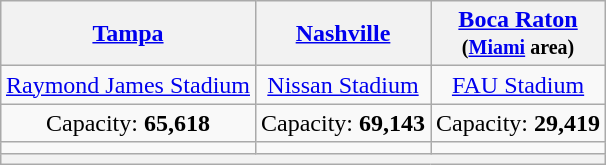<table class="wikitable" style="text-align:center;margin:1em auto;">
<tr>
<th><a href='#'>Tampa</a></th>
<th><a href='#'>Nashville</a></th>
<th><a href='#'>Boca Raton</a><br><small> (<a href='#'>Miami</a> area)</small></th>
</tr>
<tr>
<td><a href='#'>Raymond James Stadium</a></td>
<td><a href='#'>Nissan Stadium</a></td>
<td><a href='#'>FAU Stadium</a></td>
</tr>
<tr>
<td>Capacity: <strong>65,618</strong></td>
<td>Capacity: <strong>69,143</strong></td>
<td>Capacity: <strong>	29,419</strong></td>
</tr>
<tr>
<td></td>
<td></td>
<td></td>
</tr>
<tr>
<th colspan=3></th>
</tr>
</table>
